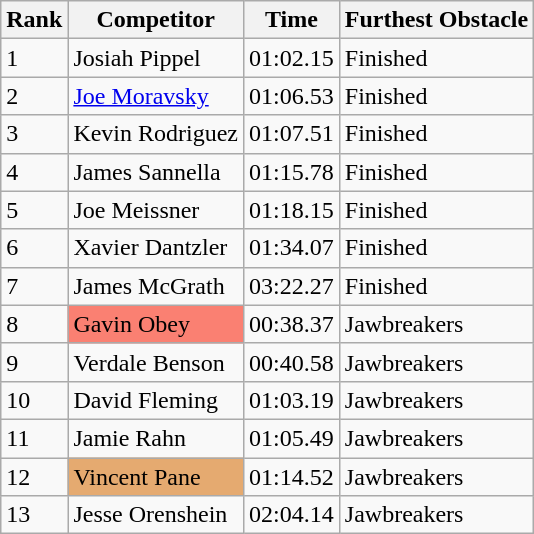<table class="wikitable sortable mw-collapsible">
<tr>
<th width="5">Rank</th>
<th>Competitor</th>
<th>Time</th>
<th>Furthest Obstacle</th>
</tr>
<tr>
<td>1</td>
<td>Josiah Pippel</td>
<td>01:02.15</td>
<td>Finished</td>
</tr>
<tr>
<td>2</td>
<td><a href='#'>Joe Moravsky</a></td>
<td>01:06.53</td>
<td>Finished</td>
</tr>
<tr>
<td>3</td>
<td>Kevin Rodriguez</td>
<td>01:07.51</td>
<td>Finished</td>
</tr>
<tr>
<td>4</td>
<td>James Sannella</td>
<td>01:15.78</td>
<td>Finished</td>
</tr>
<tr>
<td>5</td>
<td>Joe Meissner</td>
<td>01:18.15</td>
<td>Finished</td>
</tr>
<tr>
<td>6</td>
<td>Xavier Dantzler</td>
<td>01:34.07</td>
<td>Finished</td>
</tr>
<tr>
<td>7</td>
<td>James McGrath</td>
<td>03:22.27</td>
<td>Finished</td>
</tr>
<tr>
<td>8</td>
<td style="background-color:#FA8072">Gavin Obey</td>
<td>00:38.37</td>
<td>Jawbreakers</td>
</tr>
<tr>
<td>9</td>
<td>Verdale Benson</td>
<td>00:40.58</td>
<td>Jawbreakers</td>
</tr>
<tr>
<td>10</td>
<td>David Fleming</td>
<td>01:03.19</td>
<td>Jawbreakers</td>
</tr>
<tr>
<td>11</td>
<td>Jamie Rahn</td>
<td>01:05.49</td>
<td>Jawbreakers</td>
</tr>
<tr>
<td>12</td>
<td style="background-color:#E5AA70">Vincent Pane</td>
<td>01:14.52</td>
<td>Jawbreakers</td>
</tr>
<tr>
<td>13</td>
<td>Jesse Orenshein</td>
<td>02:04.14</td>
<td>Jawbreakers</td>
</tr>
</table>
